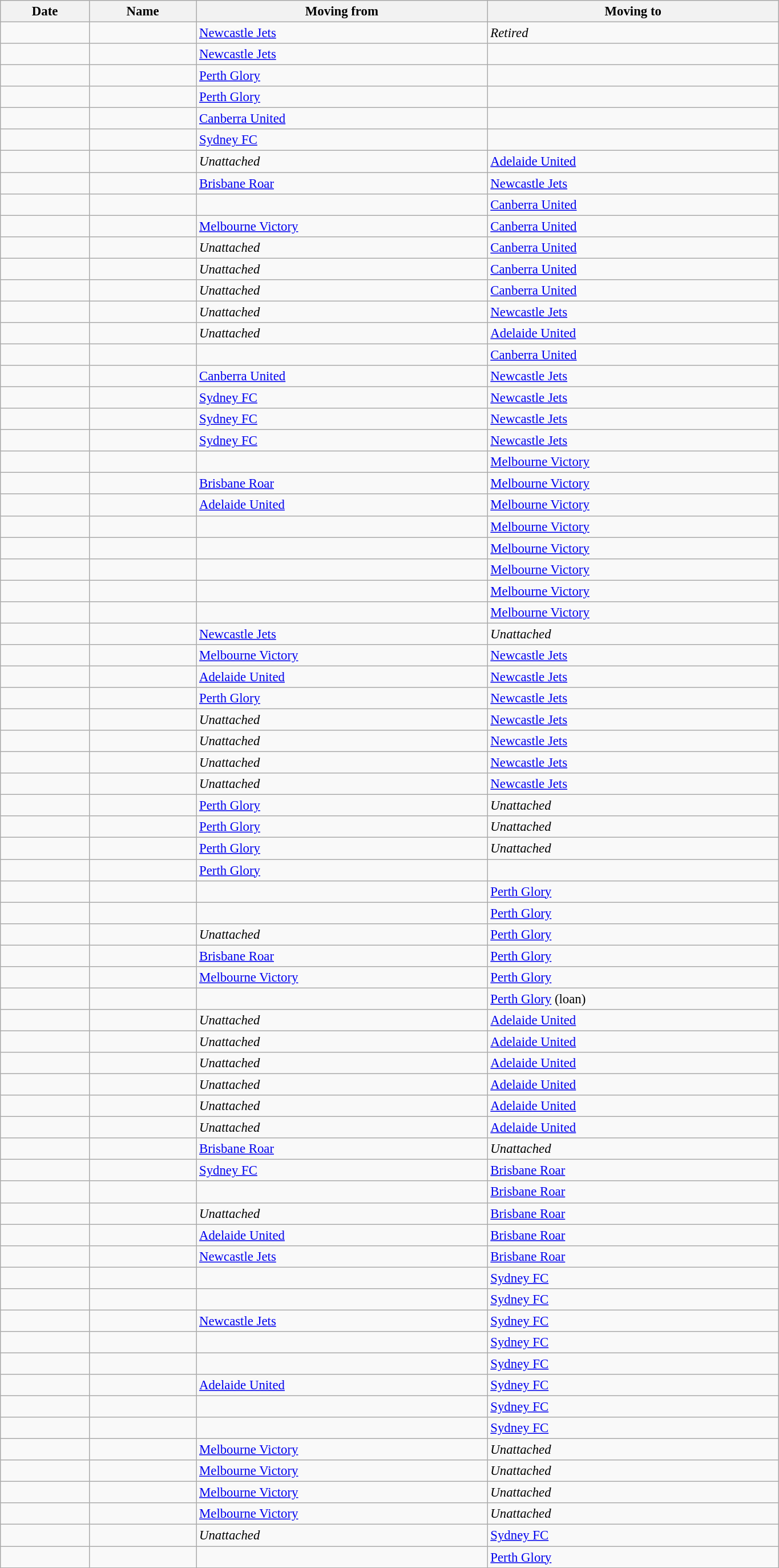<table class="wikitable sortable" style="width:72%; font-size:95%; ">
<tr>
<th>Date</th>
<th>Name</th>
<th>Moving from</th>
<th>Moving to</th>
</tr>
<tr>
<td></td>
<td></td>
<td><a href='#'>Newcastle Jets</a></td>
<td><em>Retired</em></td>
</tr>
<tr>
<td></td>
<td></td>
<td><a href='#'>Newcastle Jets</a></td>
<td></td>
</tr>
<tr>
<td></td>
<td></td>
<td><a href='#'>Perth Glory</a></td>
<td></td>
</tr>
<tr>
<td></td>
<td></td>
<td><a href='#'>Perth Glory</a></td>
<td></td>
</tr>
<tr>
<td></td>
<td></td>
<td><a href='#'>Canberra United</a></td>
<td></td>
</tr>
<tr>
<td></td>
<td></td>
<td><a href='#'>Sydney FC</a></td>
<td></td>
</tr>
<tr>
<td></td>
<td></td>
<td><em>Unattached</em></td>
<td><a href='#'>Adelaide United</a></td>
</tr>
<tr>
<td></td>
<td></td>
<td><a href='#'>Brisbane Roar</a></td>
<td><a href='#'>Newcastle Jets</a></td>
</tr>
<tr>
<td></td>
<td></td>
<td></td>
<td><a href='#'>Canberra United</a></td>
</tr>
<tr>
<td></td>
<td></td>
<td><a href='#'>Melbourne Victory</a></td>
<td><a href='#'>Canberra United</a></td>
</tr>
<tr>
<td></td>
<td></td>
<td><em>Unattached</em></td>
<td><a href='#'>Canberra United</a></td>
</tr>
<tr>
<td></td>
<td></td>
<td><em>Unattached</em></td>
<td><a href='#'>Canberra United</a></td>
</tr>
<tr>
<td></td>
<td></td>
<td><em>Unattached</em></td>
<td><a href='#'>Canberra United</a></td>
</tr>
<tr>
<td></td>
<td></td>
<td><em>Unattached</em></td>
<td><a href='#'>Newcastle Jets</a></td>
</tr>
<tr>
<td></td>
<td></td>
<td><em>Unattached</em></td>
<td><a href='#'>Adelaide United</a></td>
</tr>
<tr>
<td></td>
<td></td>
<td></td>
<td><a href='#'>Canberra United</a></td>
</tr>
<tr>
<td></td>
<td></td>
<td><a href='#'>Canberra United</a></td>
<td><a href='#'>Newcastle Jets</a></td>
</tr>
<tr>
<td></td>
<td></td>
<td><a href='#'>Sydney FC</a></td>
<td><a href='#'>Newcastle Jets</a></td>
</tr>
<tr>
<td></td>
<td></td>
<td><a href='#'>Sydney FC</a></td>
<td><a href='#'>Newcastle Jets</a></td>
</tr>
<tr>
<td></td>
<td></td>
<td><a href='#'>Sydney FC</a></td>
<td><a href='#'>Newcastle Jets</a></td>
</tr>
<tr>
<td></td>
<td></td>
<td></td>
<td><a href='#'>Melbourne Victory</a></td>
</tr>
<tr>
<td></td>
<td></td>
<td><a href='#'>Brisbane Roar</a></td>
<td><a href='#'>Melbourne Victory</a></td>
</tr>
<tr>
<td></td>
<td></td>
<td><a href='#'>Adelaide United</a></td>
<td><a href='#'>Melbourne Victory</a></td>
</tr>
<tr>
<td></td>
<td></td>
<td></td>
<td><a href='#'>Melbourne Victory</a></td>
</tr>
<tr>
<td></td>
<td></td>
<td></td>
<td><a href='#'>Melbourne Victory</a></td>
</tr>
<tr>
<td></td>
<td></td>
<td></td>
<td><a href='#'>Melbourne Victory</a></td>
</tr>
<tr>
<td></td>
<td></td>
<td></td>
<td><a href='#'>Melbourne Victory</a></td>
</tr>
<tr>
<td></td>
<td></td>
<td></td>
<td><a href='#'>Melbourne Victory</a></td>
</tr>
<tr>
<td></td>
<td></td>
<td><a href='#'>Newcastle Jets</a></td>
<td><em>Unattached</em></td>
</tr>
<tr>
<td></td>
<td></td>
<td><a href='#'>Melbourne Victory</a></td>
<td><a href='#'>Newcastle Jets</a></td>
</tr>
<tr>
<td></td>
<td></td>
<td><a href='#'>Adelaide United</a></td>
<td><a href='#'>Newcastle Jets</a></td>
</tr>
<tr>
<td></td>
<td></td>
<td><a href='#'>Perth Glory</a></td>
<td><a href='#'>Newcastle Jets</a></td>
</tr>
<tr>
<td></td>
<td></td>
<td><em>Unattached</em></td>
<td><a href='#'>Newcastle Jets</a></td>
</tr>
<tr>
<td></td>
<td></td>
<td><em>Unattached</em></td>
<td><a href='#'>Newcastle Jets</a></td>
</tr>
<tr>
<td></td>
<td></td>
<td><em>Unattached</em></td>
<td><a href='#'>Newcastle Jets</a></td>
</tr>
<tr>
<td></td>
<td></td>
<td><em>Unattached</em></td>
<td><a href='#'>Newcastle Jets</a></td>
</tr>
<tr>
<td></td>
<td></td>
<td><a href='#'>Perth Glory</a></td>
<td><em>Unattached</em></td>
</tr>
<tr>
<td></td>
<td></td>
<td><a href='#'>Perth Glory</a></td>
<td><em>Unattached</em></td>
</tr>
<tr>
<td></td>
<td></td>
<td><a href='#'>Perth Glory</a></td>
<td><em>Unattached</em></td>
</tr>
<tr>
<td></td>
<td></td>
<td><a href='#'>Perth Glory</a></td>
<td></td>
</tr>
<tr>
<td></td>
<td></td>
<td></td>
<td><a href='#'>Perth Glory</a></td>
</tr>
<tr>
<td></td>
<td></td>
<td></td>
<td><a href='#'>Perth Glory</a></td>
</tr>
<tr>
<td></td>
<td></td>
<td><em>Unattached</em></td>
<td><a href='#'>Perth Glory</a></td>
</tr>
<tr>
<td></td>
<td></td>
<td><a href='#'>Brisbane Roar</a></td>
<td><a href='#'>Perth Glory</a></td>
</tr>
<tr>
<td></td>
<td></td>
<td><a href='#'>Melbourne Victory</a></td>
<td><a href='#'>Perth Glory</a></td>
</tr>
<tr>
<td></td>
<td></td>
<td></td>
<td><a href='#'>Perth Glory</a> (loan)</td>
</tr>
<tr>
<td></td>
<td></td>
<td><em>Unattached</em></td>
<td><a href='#'>Adelaide United</a></td>
</tr>
<tr>
<td></td>
<td></td>
<td><em>Unattached</em></td>
<td><a href='#'>Adelaide United</a></td>
</tr>
<tr>
<td></td>
<td></td>
<td><em>Unattached</em></td>
<td><a href='#'>Adelaide United</a></td>
</tr>
<tr>
<td></td>
<td></td>
<td><em>Unattached</em></td>
<td><a href='#'>Adelaide United</a></td>
</tr>
<tr>
<td></td>
<td></td>
<td><em>Unattached</em></td>
<td><a href='#'>Adelaide United</a></td>
</tr>
<tr>
<td></td>
<td></td>
<td><em>Unattached</em></td>
<td><a href='#'>Adelaide United</a></td>
</tr>
<tr>
<td></td>
<td></td>
<td><a href='#'>Brisbane Roar</a></td>
<td><em>Unattached</em></td>
</tr>
<tr>
<td></td>
<td></td>
<td><a href='#'>Sydney FC</a></td>
<td><a href='#'>Brisbane Roar</a></td>
</tr>
<tr>
<td></td>
<td></td>
<td></td>
<td><a href='#'>Brisbane Roar</a></td>
</tr>
<tr>
<td></td>
<td></td>
<td><em>Unattached</em></td>
<td><a href='#'>Brisbane Roar</a></td>
</tr>
<tr>
<td></td>
<td></td>
<td><a href='#'>Adelaide United</a></td>
<td><a href='#'>Brisbane Roar</a></td>
</tr>
<tr>
<td></td>
<td></td>
<td><a href='#'>Newcastle Jets</a></td>
<td><a href='#'>Brisbane Roar</a></td>
</tr>
<tr>
<td></td>
<td></td>
<td></td>
<td><a href='#'>Sydney FC</a></td>
</tr>
<tr>
<td></td>
<td></td>
<td></td>
<td><a href='#'>Sydney FC</a></td>
</tr>
<tr>
<td></td>
<td></td>
<td><a href='#'>Newcastle Jets</a></td>
<td><a href='#'>Sydney FC</a></td>
</tr>
<tr>
<td></td>
<td></td>
<td></td>
<td><a href='#'>Sydney FC</a></td>
</tr>
<tr>
<td></td>
<td></td>
<td></td>
<td><a href='#'>Sydney FC</a></td>
</tr>
<tr>
<td></td>
<td></td>
<td><a href='#'>Adelaide United</a></td>
<td><a href='#'>Sydney FC</a></td>
</tr>
<tr>
<td></td>
<td></td>
<td></td>
<td><a href='#'>Sydney FC</a></td>
</tr>
<tr>
<td></td>
<td></td>
<td></td>
<td><a href='#'>Sydney FC</a></td>
</tr>
<tr>
<td></td>
<td></td>
<td><a href='#'>Melbourne Victory</a></td>
<td><em>Unattached</em></td>
</tr>
<tr>
<td></td>
<td></td>
<td><a href='#'>Melbourne Victory</a></td>
<td><em>Unattached</em></td>
</tr>
<tr>
<td></td>
<td></td>
<td><a href='#'>Melbourne Victory</a></td>
<td><em>Unattached</em></td>
</tr>
<tr>
<td></td>
<td></td>
<td><a href='#'>Melbourne Victory</a></td>
<td><em>Unattached</em></td>
</tr>
<tr>
<td></td>
<td></td>
<td><em>Unattached</em></td>
<td><a href='#'>Sydney FC</a></td>
</tr>
<tr>
<td></td>
<td></td>
<td></td>
<td><a href='#'>Perth Glory</a></td>
</tr>
</table>
